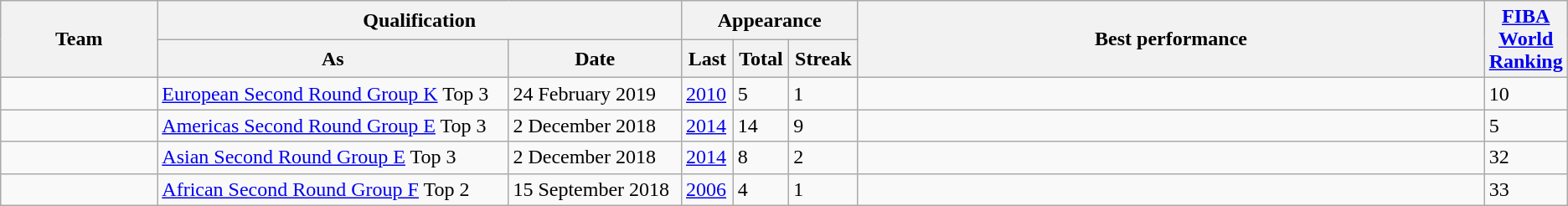<table class="wikitable">
<tr>
<th width=10% rowspan=2>Team</th>
<th colspan=2>Qualification</th>
<th colspan=3>Appearance</th>
<th width=40% rowspan=2>Best performance</th>
<th width=1% rowspan=2><a href='#'>FIBA World Ranking</a></th>
</tr>
<tr>
<th>As</th>
<th>Date</th>
<th>Last</th>
<th>Total</th>
<th>Streak</th>
</tr>
<tr>
<td align=left></td>
<td align=left><a href='#'>European Second Round Group K</a> Top 3</td>
<td>24 February 2019</td>
<td><a href='#'>2010</a></td>
<td>5</td>
<td>1</td>
<td align=left></td>
<td>10</td>
</tr>
<tr>
<td align=left></td>
<td align=left><a href='#'>Americas Second Round Group E</a> Top 3</td>
<td>2 December 2018</td>
<td><a href='#'>2014</a></td>
<td>14</td>
<td>9</td>
<td align=left></td>
<td>5</td>
</tr>
<tr>
<td align=left></td>
<td align=left><a href='#'>Asian Second Round Group E</a> Top 3</td>
<td>2 December 2018</td>
<td><a href='#'>2014</a></td>
<td>8</td>
<td>2</td>
<td align=left></td>
<td>32</td>
</tr>
<tr>
<td align=left></td>
<td align=left><a href='#'>African Second Round Group F</a> Top 2</td>
<td>15 September 2018</td>
<td><a href='#'>2006</a></td>
<td>4</td>
<td>1</td>
<td align=left></td>
<td>33</td>
</tr>
</table>
